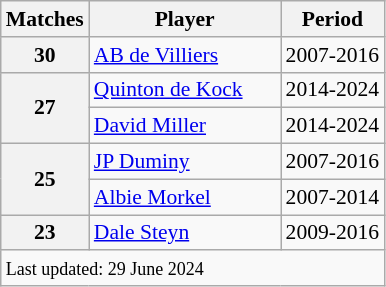<table class="wikitable" style="font-size: 90%">
<tr>
<th>Matches</th>
<th width=50%>Player</th>
<th>Period</th>
</tr>
<tr>
<th>30</th>
<td><a href='#'>AB de Villiers</a></td>
<td>2007-2016</td>
</tr>
<tr>
<th rowspan=2>27</th>
<td><a href='#'>Quinton de Kock</a></td>
<td>2014-2024</td>
</tr>
<tr>
<td><a href='#'>David Miller</a></td>
<td>2014-2024</td>
</tr>
<tr>
<th rowspan=2>25</th>
<td><a href='#'>JP Duminy</a></td>
<td>2007-2016</td>
</tr>
<tr>
<td><a href='#'>Albie Morkel</a></td>
<td>2007-2014</td>
</tr>
<tr>
<th>23</th>
<td><a href='#'>Dale Steyn</a></td>
<td>2009-2016</td>
</tr>
<tr>
<td colspan="7"><small>Last updated: 29 June 2024</small></td>
</tr>
</table>
